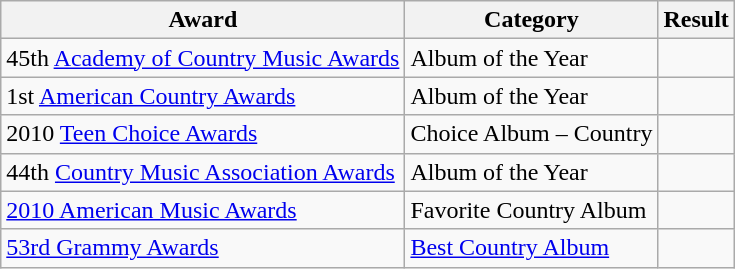<table class="wikitable">
<tr>
<th>Award</th>
<th>Category</th>
<th>Result</th>
</tr>
<tr>
<td>45th <a href='#'>Academy of Country Music Awards</a></td>
<td>Album of the Year</td>
<td></td>
</tr>
<tr>
<td>1st <a href='#'>American Country Awards</a></td>
<td>Album of the Year</td>
<td></td>
</tr>
<tr>
<td>2010 <a href='#'>Teen Choice Awards</a></td>
<td>Choice Album – Country</td>
<td></td>
</tr>
<tr>
<td>44th <a href='#'>Country Music Association Awards</a></td>
<td>Album of the Year</td>
<td></td>
</tr>
<tr>
<td><a href='#'>2010 American Music Awards</a></td>
<td>Favorite Country Album</td>
<td></td>
</tr>
<tr>
<td><a href='#'>53rd Grammy Awards</a></td>
<td><a href='#'>Best Country Album</a></td>
<td></td>
</tr>
</table>
